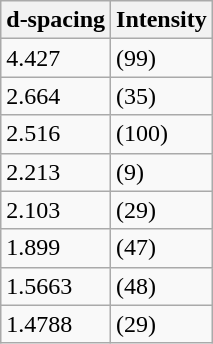<table class="wikitable">
<tr>
<th>d-spacing</th>
<th>Intensity</th>
</tr>
<tr>
<td>4.427</td>
<td>(99)</td>
</tr>
<tr>
<td>2.664</td>
<td>(35)</td>
</tr>
<tr>
<td>2.516</td>
<td>(100)</td>
</tr>
<tr>
<td>2.213</td>
<td>(9)</td>
</tr>
<tr>
<td>2.103</td>
<td>(29)</td>
</tr>
<tr>
<td>1.899</td>
<td>(47)</td>
</tr>
<tr>
<td>1.5663</td>
<td>(48)</td>
</tr>
<tr>
<td>1.4788</td>
<td>(29)</td>
</tr>
</table>
